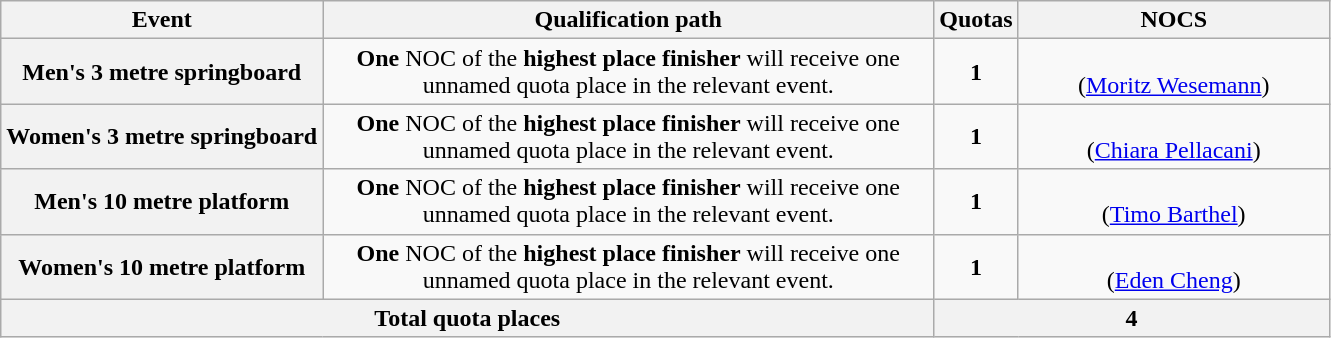<table class="wikitable sortable" align="center">
<tr>
<th>Event</th>
<th width=400>Qualification path</th>
<th>Quotas</th>
<th width=200>NOCS</th>
</tr>
<tr>
<th>Men's 3 metre springboard</th>
<td align=center><strong>One</strong> NOC of the <strong>highest place finisher</strong> will receive one unnamed quota place in the relevant event.</td>
<td align=center><strong>1</strong></td>
<td align=center><br>(<a href='#'>Moritz Wesemann</a>)</td>
</tr>
<tr>
<th>Women's 3 metre springboard</th>
<td align=center><strong>One</strong> NOC of the <strong>highest place finisher</strong> will receive one unnamed quota place in the relevant event.</td>
<td align=center><strong>1</strong></td>
<td align=center><br>(<a href='#'>Chiara Pellacani</a>)</td>
</tr>
<tr>
<th>Men's 10 metre platform</th>
<td align=center><strong>One</strong> NOC of the <strong>highest place finisher</strong> will receive one unnamed quota place in the relevant event.</td>
<td align=center><strong>1</strong></td>
<td align=center><br>(<a href='#'>Timo Barthel</a>)</td>
</tr>
<tr>
<th>Women's 10 metre platform</th>
<td align=center><strong>One</strong> NOC of the <strong>highest place finisher</strong> will receive one unnamed quota place in the relevant event.</td>
<td align=center><strong>1</strong></td>
<td align=center><br>(<a href='#'>Eden Cheng</a>)</td>
</tr>
<tr>
<th colspan="2">Total quota places</th>
<th colspan="2">4</th>
</tr>
</table>
